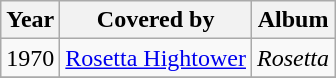<table class="wikitable">
<tr>
<th>Year</th>
<th>Covered by</th>
<th>Album</th>
</tr>
<tr>
<td>1970</td>
<td><a href='#'>Rosetta Hightower</a></td>
<td><em>Rosetta</em></td>
</tr>
<tr>
</tr>
</table>
